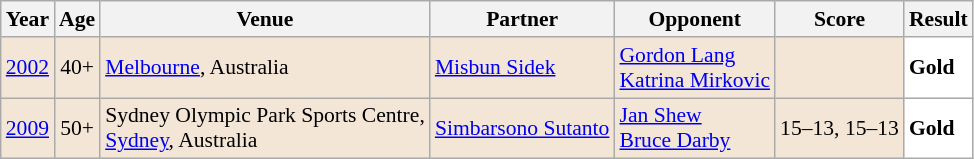<table class="sortable wikitable" style="font-size: 90%;">
<tr>
<th>Year</th>
<th>Age</th>
<th>Venue</th>
<th>Partner</th>
<th>Opponent</th>
<th>Score</th>
<th>Result</th>
</tr>
<tr style="background:#F3E6D7">
<td align="center"><a href='#'>2002</a></td>
<td align="center">40+</td>
<td align="left"><a href='#'>Melbourne</a>, Australia</td>
<td align="left"> <a href='#'>Misbun Sidek</a></td>
<td align="left"> <a href='#'>Gordon Lang</a><br> <a href='#'>Katrina Mirkovic</a></td>
<td align="left"></td>
<td style="text-align:left; background:white"> <strong>Gold</strong></td>
</tr>
<tr style="background:#F3E6D7">
<td align="center"><a href='#'>2009</a></td>
<td align="center">50+</td>
<td align="left">Sydney Olympic Park Sports Centre,<br> <a href='#'>Sydney</a>, Australia</td>
<td align="left"> <a href='#'>Simbarsono Sutanto</a></td>
<td align="left"> <a href='#'>Jan Shew</a><br> <a href='#'>Bruce Darby</a></td>
<td align="left">15–13, 15–13</td>
<td style="text-align:left; background:white"> <strong>Gold</strong></td>
</tr>
</table>
